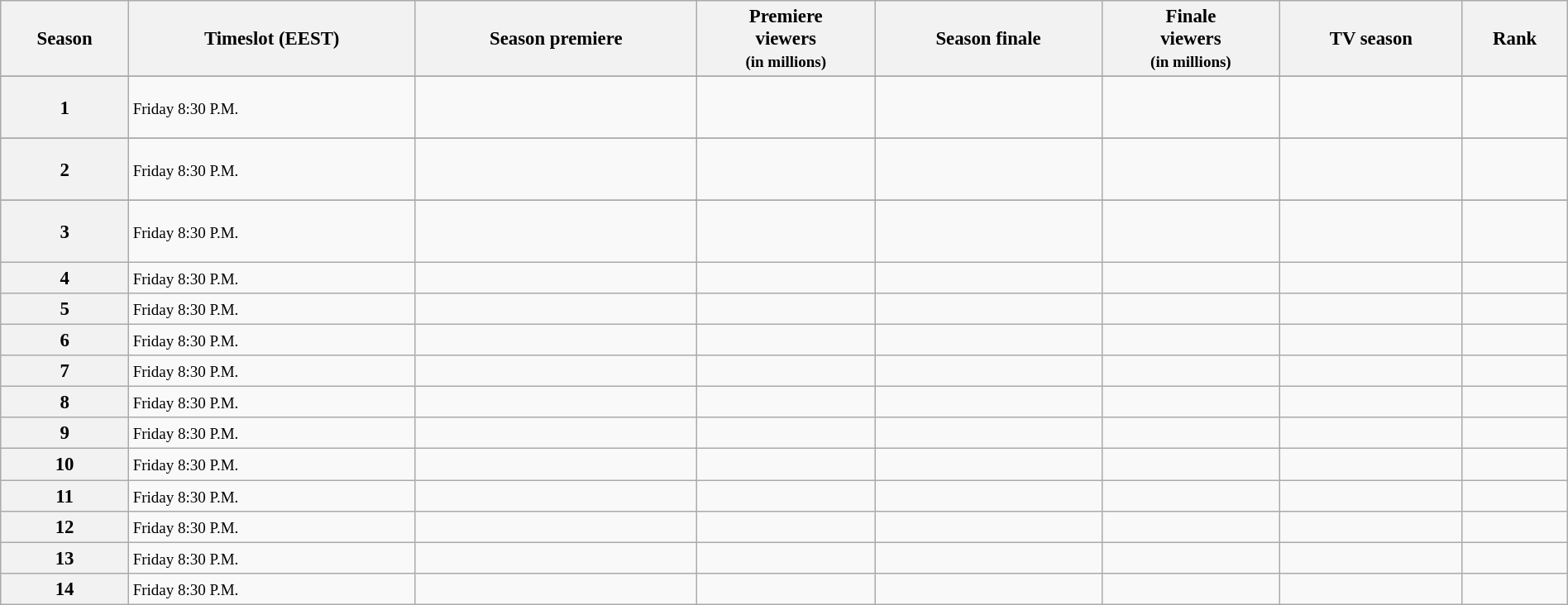<table class="wikitable"  style="font-size:95%; width:100%;">
<tr>
<th>Season</th>
<th>Timeslot (EEST)</th>
<th>Season premiere</th>
<th>Premiere<br>viewers<br><small>(in millions)</small></th>
<th>Season finale</th>
<th>Finale<br>viewers<br><small>(in millions)</small></th>
<th>TV season</th>
<th>Rank</th>
</tr>
<tr>
</tr>
<tr style="height:50px;">
<th>1</th>
<td style="text-align:left"><small>Friday 8:30 P.M.</small></td>
<td></td>
<td></td>
<td></td>
<td></td>
<td></td>
<td></td>
</tr>
<tr>
</tr>
<tr style="height:50px;">
<th>2</th>
<td style="text-align:left"><small>Friday 8:30 P.M.</small></td>
<td></td>
<td></td>
<td></td>
<td></td>
<td></td>
<td></td>
</tr>
<tr>
</tr>
<tr style="height:50px;">
<th>3</th>
<td><small>Friday 8:30 P.M.</small></td>
<td></td>
<td></td>
<td></td>
<td></td>
<td></td>
<td></td>
</tr>
<tr>
<th>4</th>
<td><small>Friday 8:30 P.M.</small></td>
<td></td>
<td></td>
<td></td>
<td></td>
<td></td>
<td></td>
</tr>
<tr>
<th>5</th>
<td><small>Friday 8:30 P.M.</small></td>
<td></td>
<td></td>
<td></td>
<td></td>
<td></td>
<td></td>
</tr>
<tr>
<th>6</th>
<td><small>Friday 8:30 P.M.</small></td>
<td></td>
<td></td>
<td></td>
<td></td>
<td></td>
<td></td>
</tr>
<tr>
<th>7</th>
<td><small>Friday 8:30 P.M.</small></td>
<td></td>
<td></td>
<td></td>
<td></td>
<td></td>
<td></td>
</tr>
<tr>
<th>8</th>
<td><small>Friday 8:30 P.M.</small></td>
<td></td>
<td></td>
<td></td>
<td></td>
<td></td>
<td></td>
</tr>
<tr>
<th>9</th>
<td><small>Friday 8:30 P.M.</small></td>
<td></td>
<td></td>
<td></td>
<td></td>
<td></td>
<td></td>
</tr>
<tr>
<th>10</th>
<td><small>Friday 8:30 P.M.</small></td>
<td></td>
<td></td>
<td></td>
<td></td>
<td></td>
<td></td>
</tr>
<tr>
<th>11</th>
<td><small>Friday 8:30 P.M.</small></td>
<td></td>
<td></td>
<td></td>
<td></td>
<td></td>
<td></td>
</tr>
<tr>
<th>12</th>
<td><small>Friday 8:30 P.M.</small></td>
<td></td>
<td></td>
<td></td>
<td></td>
<td></td>
<td></td>
</tr>
<tr>
<th>13</th>
<td><small>Friday 8:30 P.M.</small></td>
<td></td>
<td></td>
<td></td>
<td></td>
<td></td>
<td></td>
</tr>
<tr>
<th>14</th>
<td><small>Friday 8:30 P.M.</small></td>
<td></td>
<td></td>
<td></td>
<td></td>
<td></td>
<td></td>
</tr>
</table>
